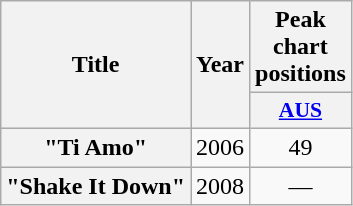<table class="wikitable plainrowheaders" style="text-align:center;">
<tr>
<th scope="col" rowspan="2">Title</th>
<th scope="col" rowspan="2">Year</th>
<th scope="col" colspan="1">Peak chart positions</th>
</tr>
<tr>
<th scope="col" style="width:3em;font-size:90%;"><a href='#'>AUS</a><br></th>
</tr>
<tr>
<th scope="row">"Ti Amo"</th>
<td>2006</td>
<td>49</td>
</tr>
<tr>
<th scope="row">"Shake It Down"</th>
<td>2008</td>
<td>—</td>
</tr>
</table>
